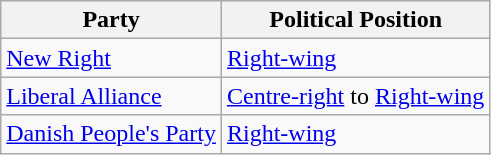<table class="wikitable mw-collapsible mw-collapsed">
<tr>
<th>Party</th>
<th>Political Position</th>
</tr>
<tr>
<td><a href='#'>New Right</a></td>
<td><a href='#'>Right-wing</a></td>
</tr>
<tr>
<td><a href='#'>Liberal Alliance</a></td>
<td><a href='#'>Centre-right</a> to <a href='#'>Right-wing</a></td>
</tr>
<tr>
<td><a href='#'>Danish People's Party</a></td>
<td><a href='#'>Right-wing</a></td>
</tr>
</table>
